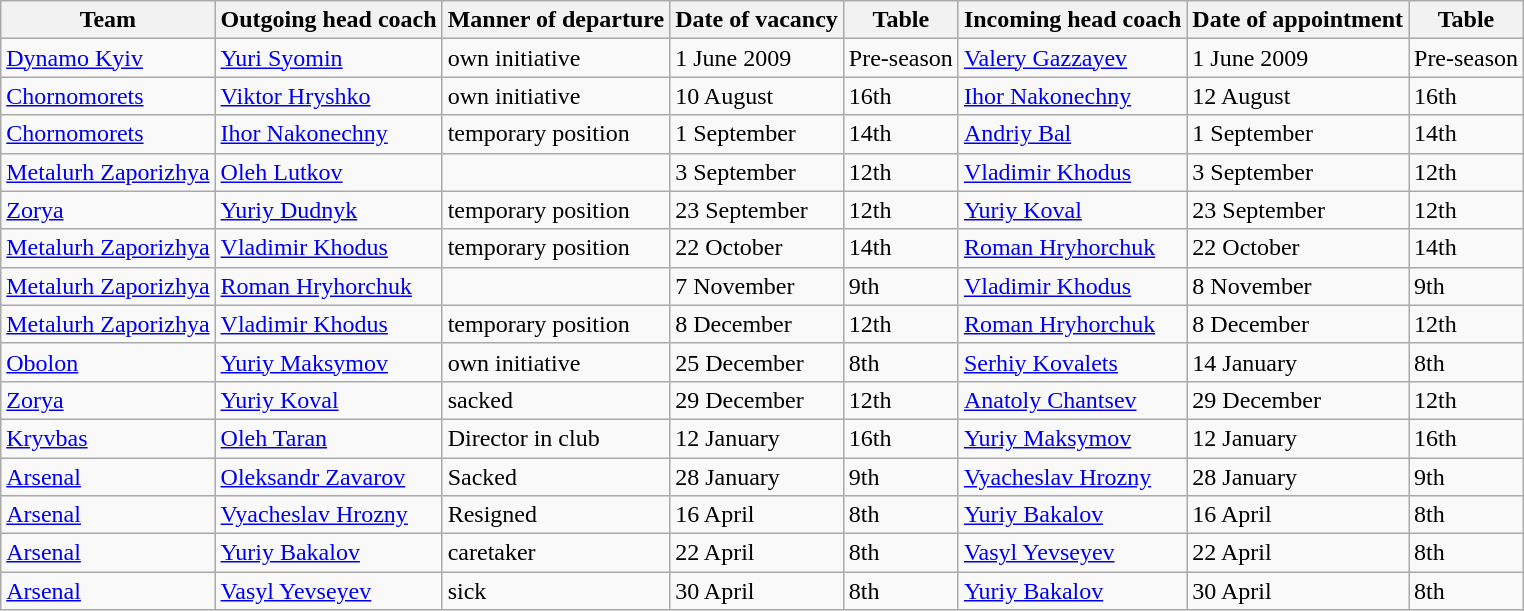<table class="wikitable sortable">
<tr>
<th>Team</th>
<th>Outgoing head coach</th>
<th>Manner of departure</th>
<th>Date of vacancy</th>
<th>Table</th>
<th>Incoming head coach</th>
<th>Date of appointment</th>
<th>Table</th>
</tr>
<tr>
<td><a href='#'>Dynamo Kyiv</a></td>
<td> <a href='#'>Yuri Syomin</a></td>
<td>own initiative</td>
<td>1 June 2009</td>
<td>Pre-season</td>
<td> <a href='#'>Valery Gazzayev</a></td>
<td>1 June 2009</td>
<td>Pre-season</td>
</tr>
<tr>
<td><a href='#'>Chornomorets</a></td>
<td> <a href='#'>Viktor Hryshko</a></td>
<td>own initiative</td>
<td>10 August</td>
<td>16th</td>
<td> <a href='#'>Ihor Nakonechny</a></td>
<td>12 August</td>
<td>16th</td>
</tr>
<tr>
<td><a href='#'>Chornomorets</a></td>
<td> <a href='#'>Ihor Nakonechny</a></td>
<td>temporary position</td>
<td>1 September</td>
<td>14th</td>
<td> <a href='#'>Andriy Bal</a></td>
<td>1 September</td>
<td>14th</td>
</tr>
<tr>
<td><a href='#'>Metalurh Zaporizhya</a></td>
<td> <a href='#'>Oleh Lutkov</a></td>
<td></td>
<td>3 September</td>
<td>12th</td>
<td> <a href='#'>Vladimir Khodus</a></td>
<td>3 September</td>
<td>12th</td>
</tr>
<tr>
<td><a href='#'>Zorya</a></td>
<td> <a href='#'>Yuriy Dudnyk</a></td>
<td>temporary position</td>
<td>23 September</td>
<td>12th</td>
<td> <a href='#'>Yuriy Koval</a></td>
<td>23 September</td>
<td>12th</td>
</tr>
<tr>
<td><a href='#'>Metalurh Zaporizhya</a></td>
<td> <a href='#'>Vladimir Khodus</a></td>
<td>temporary position</td>
<td>22 October</td>
<td>14th</td>
<td> <a href='#'>Roman Hryhorchuk</a></td>
<td>22 October</td>
<td>14th</td>
</tr>
<tr>
<td><a href='#'>Metalurh Zaporizhya</a></td>
<td> <a href='#'>Roman Hryhorchuk</a></td>
<td></td>
<td>7 November</td>
<td>9th</td>
<td> <a href='#'>Vladimir Khodus</a></td>
<td>8 November</td>
<td>9th</td>
</tr>
<tr>
<td><a href='#'>Metalurh Zaporizhya</a></td>
<td> <a href='#'>Vladimir Khodus</a></td>
<td>temporary position</td>
<td>8 December</td>
<td>12th</td>
<td> <a href='#'>Roman Hryhorchuk</a></td>
<td>8 December</td>
<td>12th</td>
</tr>
<tr>
<td><a href='#'>Obolon</a></td>
<td> <a href='#'>Yuriy Maksymov</a></td>
<td>own initiative</td>
<td>25 December</td>
<td>8th</td>
<td> <a href='#'>Serhiy Kovalets</a></td>
<td>14 January</td>
<td>8th</td>
</tr>
<tr>
<td><a href='#'>Zorya</a></td>
<td> <a href='#'>Yuriy Koval</a></td>
<td>sacked</td>
<td>29 December</td>
<td>12th</td>
<td> <a href='#'>Anatoly Chantsev</a></td>
<td>29 December</td>
<td>12th</td>
</tr>
<tr>
<td><a href='#'>Kryvbas</a></td>
<td> <a href='#'>Oleh Taran</a></td>
<td>Director in club</td>
<td>12 January</td>
<td>16th</td>
<td> <a href='#'>Yuriy Maksymov</a></td>
<td>12 January</td>
<td>16th</td>
</tr>
<tr>
<td><a href='#'>Arsenal</a></td>
<td> <a href='#'>Oleksandr Zavarov</a></td>
<td>Sacked</td>
<td>28 January</td>
<td>9th</td>
<td> <a href='#'>Vyacheslav Hrozny</a></td>
<td>28 January</td>
<td>9th</td>
</tr>
<tr>
<td><a href='#'>Arsenal</a></td>
<td> <a href='#'>Vyacheslav Hrozny</a></td>
<td>Resigned</td>
<td>16 April</td>
<td>8th</td>
<td> <a href='#'>Yuriy Bakalov</a></td>
<td>16 April</td>
<td>8th</td>
</tr>
<tr>
<td><a href='#'>Arsenal</a></td>
<td> <a href='#'>Yuriy Bakalov</a></td>
<td>caretaker</td>
<td>22 April</td>
<td>8th</td>
<td> <a href='#'>Vasyl Yevseyev</a></td>
<td>22 April</td>
<td>8th</td>
</tr>
<tr>
<td><a href='#'>Arsenal</a></td>
<td> <a href='#'>Vasyl Yevseyev</a></td>
<td>sick</td>
<td>30 April</td>
<td>8th</td>
<td> <a href='#'>Yuriy Bakalov</a></td>
<td>30 April</td>
<td>8th</td>
</tr>
</table>
